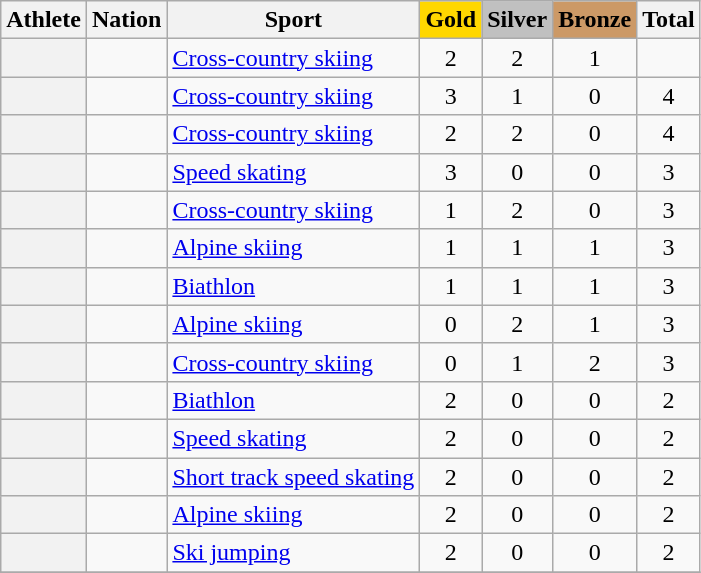<table class="wikitable sortable plainrowheaders" style="text-align:center">
<tr>
<th scope="col">Athlete</th>
<th scope="col">Nation</th>
<th scope="col">Sport</th>
<th scope="col" style="background-color: gold"><strong>Gold</strong></th>
<th scope="col" style="background-color: silver"><strong>Silver</strong></th>
<th scope="col" style="background-color: #cc9966"><strong>Bronze</strong></th>
<th scope="col">Total</th>
</tr>
<tr>
<th scope="row"></th>
<td align=left></td>
<td align=left><a href='#'>Cross-country skiing</a></td>
<td>2</td>
<td>2</td>
<td>1</td>
<td></td>
</tr>
<tr>
<th scope="row"></th>
<td align=left></td>
<td align=left><a href='#'>Cross-country skiing</a></td>
<td>3</td>
<td>1</td>
<td>0</td>
<td>4</td>
</tr>
<tr>
<th scope="row"></th>
<td align=left></td>
<td align=left><a href='#'>Cross-country skiing</a></td>
<td>2</td>
<td>2</td>
<td>0</td>
<td>4</td>
</tr>
<tr>
<th scope="row"></th>
<td align=left></td>
<td align=left><a href='#'>Speed skating</a></td>
<td>3</td>
<td>0</td>
<td>0</td>
<td>3</td>
</tr>
<tr>
<th scope="row"></th>
<td align=left></td>
<td align=left><a href='#'>Cross-country skiing</a></td>
<td>1</td>
<td>2</td>
<td>0</td>
<td>3</td>
</tr>
<tr>
<th scope="row"></th>
<td align=left></td>
<td align=left><a href='#'>Alpine skiing</a></td>
<td>1</td>
<td>1</td>
<td>1</td>
<td>3</td>
</tr>
<tr>
<th scope="row"></th>
<td align=left></td>
<td align=left><a href='#'>Biathlon</a></td>
<td>1</td>
<td>1</td>
<td>1</td>
<td>3</td>
</tr>
<tr>
<th scope="row"></th>
<td align=left></td>
<td align=left><a href='#'>Alpine skiing</a></td>
<td>0</td>
<td>2</td>
<td>1</td>
<td>3</td>
</tr>
<tr>
<th scope="row"></th>
<td align=left></td>
<td align=left><a href='#'>Cross-country skiing</a></td>
<td>0</td>
<td>1</td>
<td>2</td>
<td>3</td>
</tr>
<tr>
<th scope="row"></th>
<td align=left></td>
<td align=left><a href='#'>Biathlon</a></td>
<td>2</td>
<td>0</td>
<td>0</td>
<td>2</td>
</tr>
<tr>
<th scope="row"></th>
<td align=left></td>
<td align=left><a href='#'>Speed skating</a></td>
<td>2</td>
<td>0</td>
<td>0</td>
<td>2</td>
</tr>
<tr>
<th scope="row"></th>
<td align=left></td>
<td align=left><a href='#'>Short track speed skating</a></td>
<td>2</td>
<td>0</td>
<td>0</td>
<td>2</td>
</tr>
<tr>
<th scope="row"></th>
<td align=left></td>
<td align=left><a href='#'>Alpine skiing</a></td>
<td>2</td>
<td>0</td>
<td>0</td>
<td>2</td>
</tr>
<tr>
<th scope="row"></th>
<td align=left></td>
<td align=left><a href='#'>Ski jumping</a></td>
<td>2</td>
<td>0</td>
<td>0</td>
<td>2</td>
</tr>
<tr>
</tr>
</table>
